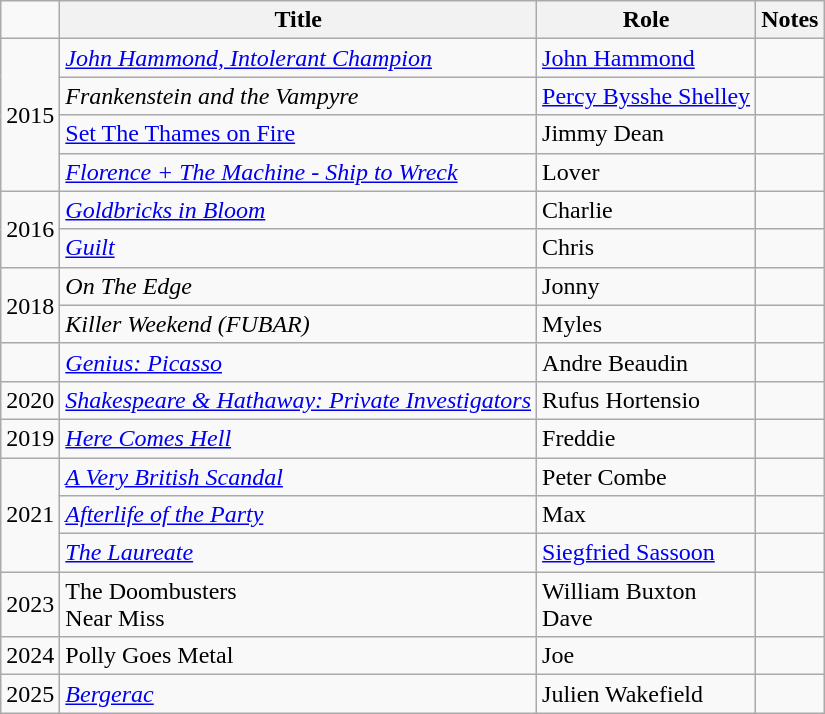<table class="wikitable sortable">
<tr>
<td></td>
<th>Title</th>
<th>Role</th>
<th>Notes</th>
</tr>
<tr>
<td rowspan="4">2015</td>
<td><em><a href='#'>John Hammond, Intolerant Champion</a></em></td>
<td><a href='#'>John Hammond</a></td>
<td></td>
</tr>
<tr>
<td><em>Frankenstein and the Vampyre</em></td>
<td><a href='#'>Percy Bysshe Shelley</a></td>
<td></td>
</tr>
<tr>
<td><a href='#'>Set The Thames on Fire</a></td>
<td>Jimmy Dean</td>
<td></td>
</tr>
<tr>
<td><em><a href='#'>Florence + The Machine - Ship to Wreck</a></em></td>
<td>Lover</td>
<td></td>
</tr>
<tr>
<td rowspan="2">2016</td>
<td><em><a href='#'>Goldbricks in Bloom</a></em></td>
<td>Charlie</td>
<td></td>
</tr>
<tr>
<td><em><a href='#'>Guilt</a></em></td>
<td>Chris</td>
<td></td>
</tr>
<tr>
<td rowspan="2">2018</td>
<td><em>On The Edge</em></td>
<td>Jonny</td>
<td></td>
</tr>
<tr>
<td><em>Killer Weekend</em> <em>(FUBAR)</em></td>
<td>Myles</td>
<td></td>
</tr>
<tr>
<td></td>
<td><em><a href='#'>Genius: Picasso</a></em></td>
<td>Andre Beaudin</td>
<td></td>
</tr>
<tr>
<td>2020</td>
<td><em><a href='#'>Shakespeare & Hathaway: Private Investigators</a></em></td>
<td>Rufus Hortensio</td>
<td></td>
</tr>
<tr>
<td>2019</td>
<td><em><a href='#'>Here Comes Hell</a></em></td>
<td>Freddie</td>
<td></td>
</tr>
<tr>
<td rowspan="3">2021</td>
<td><em><a href='#'>A Very British Scandal</a></em></td>
<td>Peter Combe</td>
<td></td>
</tr>
<tr>
<td><em><a href='#'>Afterlife of the Party</a></em></td>
<td>Max</td>
<td></td>
</tr>
<tr>
<td><em><a href='#'>The Laureate</a></em></td>
<td><a href='#'>Siegfried Sassoon</a></td>
<td></td>
</tr>
<tr>
<td>2023</td>
<td>The Doombusters<br>Near Miss</td>
<td>William Buxton<br>Dave</td>
<td></td>
</tr>
<tr>
<td>2024</td>
<td>Polly Goes Metal</td>
<td>Joe</td>
<td></td>
</tr>
<tr>
<td>2025</td>
<td><em><a href='#'>Bergerac</a></em></td>
<td>Julien Wakefield</td>
<td></td>
</tr>
</table>
